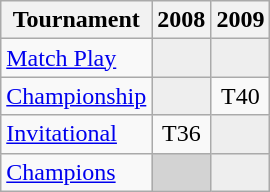<table class="wikitable" style="text-align:center;">
<tr>
<th>Tournament</th>
<th>2008</th>
<th>2009</th>
</tr>
<tr>
<td align="left"><a href='#'>Match Play</a></td>
<td style="background:#eeeeee;"></td>
<td style="background:#eeeeee;"></td>
</tr>
<tr>
<td align="left"><a href='#'>Championship</a></td>
<td style="background:#eeeeee;"></td>
<td>T40</td>
</tr>
<tr>
<td align="left"><a href='#'>Invitational</a></td>
<td>T36</td>
<td style="background:#eeeeee;"></td>
</tr>
<tr>
<td align="left"><a href='#'>Champions</a></td>
<td style="background:#D3D3D3;"></td>
<td style="background:#eeeeee;"></td>
</tr>
</table>
